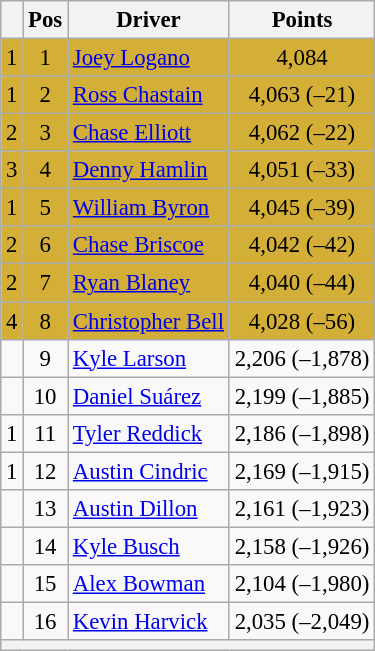<table class="wikitable" style="font-size: 95%;">
<tr>
<th></th>
<th>Pos</th>
<th>Driver</th>
<th>Points</th>
</tr>
<tr style="background:#D4AF37;">
<td align="left"> 1</td>
<td style="text-align:center;">1</td>
<td><a href='#'>Joey Logano</a></td>
<td style="text-align:center;">4,084</td>
</tr>
<tr style="background:#D4AF37;">
<td align="left"> 1</td>
<td style="text-align:center;">2</td>
<td><a href='#'>Ross Chastain</a></td>
<td style="text-align:center;">4,063 (–21)</td>
</tr>
<tr style="background:#D4AF37;">
<td align="left"> 2</td>
<td style="text-align:center;">3</td>
<td><a href='#'>Chase Elliott</a></td>
<td style="text-align:center;">4,062 (–22)</td>
</tr>
<tr style="background:#D4AF37;">
<td align="left"> 3</td>
<td style="text-align:center;">4</td>
<td><a href='#'>Denny Hamlin</a></td>
<td style="text-align:center;">4,051 (–33)</td>
</tr>
<tr style="background:#D4AF37;">
<td align="left"> 1</td>
<td style="text-align:center;">5</td>
<td><a href='#'>William Byron</a></td>
<td style="text-align:center;">4,045 (–39)</td>
</tr>
<tr style="background:#D4AF37;">
<td align="left"> 2</td>
<td style="text-align:center;">6</td>
<td><a href='#'>Chase Briscoe</a></td>
<td style="text-align:center;">4,042 (–42)</td>
</tr>
<tr style="background:#D4AF37;">
<td align="left"> 2</td>
<td style="text-align:center;">7</td>
<td><a href='#'>Ryan Blaney</a></td>
<td style="text-align:center;">4,040 (–44)</td>
</tr>
<tr style="background:#D4AF37;">
<td align="left"> 4</td>
<td style="text-align:center;">8</td>
<td><a href='#'>Christopher Bell</a></td>
<td style="text-align:center;">4,028 (–56)</td>
</tr>
<tr>
<td align="left"></td>
<td style="text-align:center;">9</td>
<td><a href='#'>Kyle Larson</a></td>
<td style="text-align:center;">2,206 (–1,878)</td>
</tr>
<tr>
<td align="left"></td>
<td style="text-align:center;">10</td>
<td><a href='#'>Daniel Suárez</a></td>
<td style="text-align:center;">2,199 (–1,885)</td>
</tr>
<tr>
<td align="left"> 1</td>
<td style="text-align:center;">11</td>
<td><a href='#'>Tyler Reddick</a></td>
<td style="text-align:center;">2,186 (–1,898)</td>
</tr>
<tr>
<td align="left"> 1</td>
<td style="text-align:center;">12</td>
<td><a href='#'>Austin Cindric</a></td>
<td style="text-align:center;">2,169 (–1,915)</td>
</tr>
<tr>
<td align="left"></td>
<td style="text-align:center;">13</td>
<td><a href='#'>Austin Dillon</a></td>
<td style="text-align:center;">2,161 (–1,923)</td>
</tr>
<tr>
<td align="left"></td>
<td style="text-align:center;">14</td>
<td><a href='#'>Kyle Busch</a></td>
<td style="text-align:center;">2,158 (–1,926)</td>
</tr>
<tr>
<td align="left"></td>
<td style="text-align:center;">15</td>
<td><a href='#'>Alex Bowman</a></td>
<td style="text-align:center;">2,104 (–1,980)</td>
</tr>
<tr>
<td align="left"></td>
<td style="text-align:center;">16</td>
<td><a href='#'>Kevin Harvick</a></td>
<td style="text-align:center;">2,035 (–2,049)</td>
</tr>
<tr class="sortbottom">
<th colspan="9"></th>
</tr>
</table>
